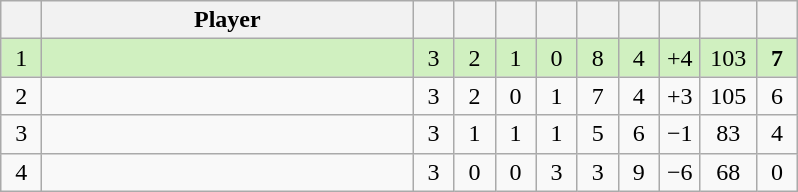<table class="wikitable" style="text-align:center; margin: 1em auto 1em auto, align:left">
<tr>
<th width=20></th>
<th width=240>Player</th>
<th width=20></th>
<th width=20></th>
<th width=20></th>
<th width=20></th>
<th width=20></th>
<th width=20></th>
<th width=20></th>
<th width=30></th>
<th width=20></th>
</tr>
<tr style="background:#D0F0C0;">
<td>1</td>
<td align=left></td>
<td>3</td>
<td>2</td>
<td>1</td>
<td>0</td>
<td>8</td>
<td>4</td>
<td>+4</td>
<td>103</td>
<td><strong>7</strong></td>
</tr>
<tr style=>
<td>2</td>
<td align=left></td>
<td>3</td>
<td>2</td>
<td>0</td>
<td>1</td>
<td>7</td>
<td>4</td>
<td>+3</td>
<td>105</td>
<td>6</td>
</tr>
<tr style=>
<td>3</td>
<td align=left></td>
<td>3</td>
<td>1</td>
<td>1</td>
<td>1</td>
<td>5</td>
<td>6</td>
<td>−1</td>
<td>83</td>
<td>4</td>
</tr>
<tr style=>
<td>4</td>
<td align=left></td>
<td>3</td>
<td>0</td>
<td>0</td>
<td>3</td>
<td>3</td>
<td>9</td>
<td>−6</td>
<td>68</td>
<td>0</td>
</tr>
</table>
